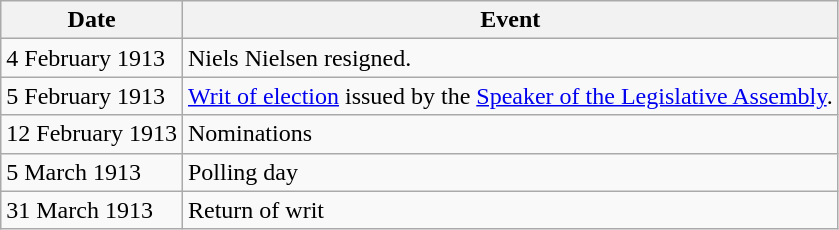<table class="wikitable">
<tr>
<th>Date</th>
<th>Event</th>
</tr>
<tr>
<td>4 February 1913</td>
<td>Niels Nielsen resigned.</td>
</tr>
<tr>
<td>5 February 1913</td>
<td><a href='#'>Writ of election</a> issued by the <a href='#'>Speaker of the Legislative Assembly</a>.</td>
</tr>
<tr>
<td>12 February 1913</td>
<td>Nominations</td>
</tr>
<tr>
<td>5 March 1913</td>
<td>Polling day</td>
</tr>
<tr>
<td>31 March 1913</td>
<td>Return of writ</td>
</tr>
</table>
